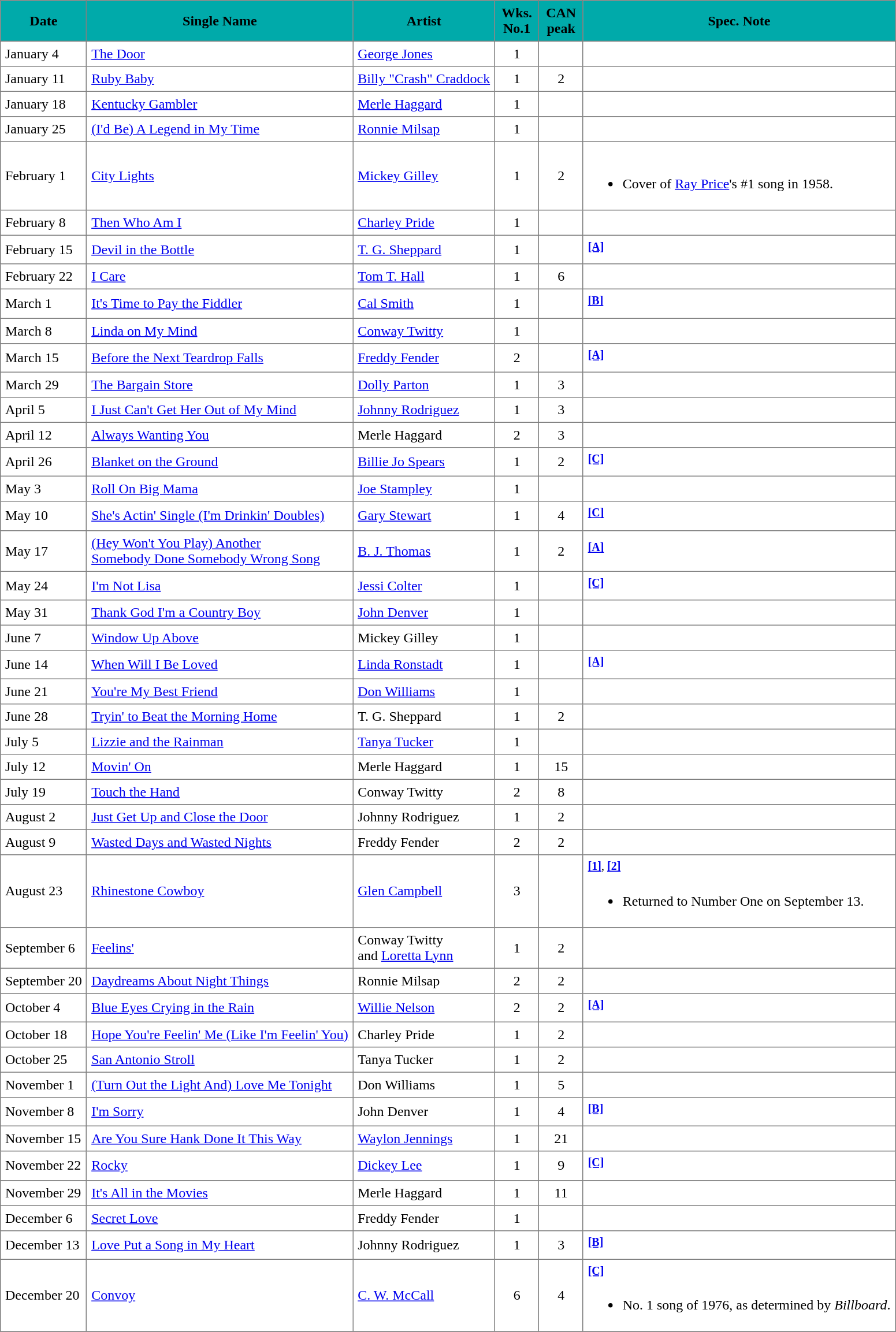<table border="1" cellpadding="5" cellspacing="1" style="border-collapse: collapse">
<tr style="background:#00AAAA">
<th>Date</th>
<th>Single Name</th>
<th>Artist</th>
<th width="40">Wks. No.1</th>
<th width="40">CAN peak</th>
<th>Spec. Note</th>
</tr>
<tr>
<td>January 4</td>
<td><a href='#'>The Door</a></td>
<td><a href='#'>George Jones</a></td>
<td align="center">1</td>
<td></td>
<td></td>
</tr>
<tr>
<td>January 11</td>
<td><a href='#'>Ruby Baby</a></td>
<td><a href='#'>Billy "Crash" Craddock</a></td>
<td align="center">1</td>
<td align="center">2</td>
<td></td>
</tr>
<tr>
<td>January 18</td>
<td><a href='#'>Kentucky Gambler</a></td>
<td><a href='#'>Merle Haggard</a></td>
<td align="center">1</td>
<td></td>
<td></td>
</tr>
<tr>
<td>January 25</td>
<td><a href='#'>(I'd Be) A Legend in My Time</a></td>
<td><a href='#'>Ronnie Milsap</a></td>
<td align="center">1</td>
<td></td>
<td></td>
</tr>
<tr>
<td>February 1</td>
<td><a href='#'>City Lights</a></td>
<td><a href='#'>Mickey Gilley</a></td>
<td align="center">1</td>
<td align="center">2</td>
<td><br><ul><li>Cover of <a href='#'>Ray Price</a>'s #1 song in 1958.</li></ul></td>
</tr>
<tr>
<td>February 8</td>
<td><a href='#'>Then Who Am I</a></td>
<td><a href='#'>Charley Pride</a></td>
<td align="center">1</td>
<td></td>
<td></td>
</tr>
<tr>
<td>February 15</td>
<td><a href='#'>Devil in the Bottle</a></td>
<td><a href='#'>T. G. Sheppard</a></td>
<td align="center">1</td>
<td></td>
<td><sup><span></span><a href='#'><strong>[A]</strong></a></sup></td>
</tr>
<tr>
<td>February 22</td>
<td><a href='#'>I Care</a></td>
<td><a href='#'>Tom T. Hall</a></td>
<td align="center">1</td>
<td align="center">6</td>
<td></td>
</tr>
<tr>
<td>March 1</td>
<td><a href='#'>It's Time to Pay the Fiddler</a></td>
<td><a href='#'>Cal Smith</a></td>
<td align="center">1</td>
<td></td>
<td><sup><span></span><a href='#'><strong>[B]</strong></a></sup></td>
</tr>
<tr>
<td>March 8</td>
<td><a href='#'>Linda on My Mind</a></td>
<td><a href='#'>Conway Twitty</a></td>
<td align="center">1</td>
<td></td>
<td></td>
</tr>
<tr>
<td>March 15</td>
<td><a href='#'>Before the Next Teardrop Falls</a></td>
<td><a href='#'>Freddy Fender</a></td>
<td align="center">2</td>
<td></td>
<td><sup><span></span><a href='#'><strong>[A]</strong></a></sup></td>
</tr>
<tr>
<td>March 29</td>
<td><a href='#'>The Bargain Store</a></td>
<td><a href='#'>Dolly Parton</a></td>
<td align="center">1</td>
<td align="center">3</td>
<td></td>
</tr>
<tr>
<td>April 5</td>
<td><a href='#'>I Just Can't Get Her Out of My Mind</a></td>
<td><a href='#'>Johnny Rodriguez</a></td>
<td align="center">1</td>
<td align="center">3</td>
<td></td>
</tr>
<tr>
<td>April 12</td>
<td><a href='#'>Always Wanting You</a></td>
<td>Merle Haggard</td>
<td align="center">2</td>
<td align="center">3</td>
<td></td>
</tr>
<tr>
<td>April 26</td>
<td><a href='#'>Blanket on the Ground</a></td>
<td><a href='#'>Billie Jo Spears</a></td>
<td align="center">1</td>
<td align="center">2</td>
<td><sup><span></span><a href='#'><strong>[C]</strong></a></sup></td>
</tr>
<tr>
<td>May 3</td>
<td><a href='#'>Roll On Big Mama</a></td>
<td><a href='#'>Joe Stampley</a></td>
<td align="center">1</td>
<td></td>
<td></td>
</tr>
<tr>
<td>May 10</td>
<td><a href='#'>She's Actin' Single (I'm Drinkin' Doubles)</a></td>
<td><a href='#'>Gary Stewart</a></td>
<td align="center">1</td>
<td align="center">4</td>
<td><sup><span></span><a href='#'><strong>[C]</strong></a></sup></td>
</tr>
<tr>
<td>May 17</td>
<td><a href='#'>(Hey Won't You Play) Another<br>Somebody Done Somebody Wrong Song</a></td>
<td><a href='#'>B. J. Thomas</a></td>
<td align="center">1</td>
<td align="center">2</td>
<td><sup><span></span><a href='#'><strong>[A]</strong></a></sup></td>
</tr>
<tr>
<td>May 24</td>
<td><a href='#'>I'm Not Lisa</a></td>
<td><a href='#'>Jessi Colter</a></td>
<td align="center">1</td>
<td></td>
<td><sup><span></span><a href='#'><strong>[C]</strong></a></sup></td>
</tr>
<tr>
<td>May 31</td>
<td><a href='#'>Thank God I'm a Country Boy</a></td>
<td><a href='#'>John Denver</a></td>
<td align="center">1</td>
<td></td>
<td></td>
</tr>
<tr>
<td>June 7</td>
<td><a href='#'>Window Up Above</a></td>
<td>Mickey Gilley</td>
<td align="center">1</td>
<td></td>
<td></td>
</tr>
<tr>
<td>June 14</td>
<td><a href='#'>When Will I Be Loved</a></td>
<td><a href='#'>Linda Ronstadt</a></td>
<td align="center">1</td>
<td></td>
<td><sup><span></span><a href='#'><strong>[A]</strong></a></sup></td>
</tr>
<tr>
<td>June 21</td>
<td><a href='#'>You're My Best Friend</a></td>
<td><a href='#'>Don Williams</a></td>
<td align="center">1</td>
<td></td>
<td></td>
</tr>
<tr>
<td>June 28</td>
<td><a href='#'>Tryin' to Beat the Morning Home</a></td>
<td>T. G. Sheppard</td>
<td align="center">1</td>
<td align="center">2</td>
<td></td>
</tr>
<tr>
<td>July 5</td>
<td><a href='#'>Lizzie and the Rainman</a></td>
<td><a href='#'>Tanya Tucker</a></td>
<td align="center">1</td>
<td></td>
<td></td>
</tr>
<tr>
<td>July 12</td>
<td><a href='#'>Movin' On</a></td>
<td>Merle Haggard</td>
<td align="center">1</td>
<td align="center">15</td>
<td></td>
</tr>
<tr>
<td>July 19</td>
<td><a href='#'>Touch the Hand</a></td>
<td>Conway Twitty</td>
<td align="center">2</td>
<td align="center">8</td>
<td></td>
</tr>
<tr>
<td>August 2</td>
<td><a href='#'>Just Get Up and Close the Door</a></td>
<td>Johnny Rodriguez</td>
<td align="center">1</td>
<td align="center">2</td>
<td></td>
</tr>
<tr>
<td>August 9</td>
<td><a href='#'>Wasted Days and Wasted Nights</a></td>
<td>Freddy Fender</td>
<td align="center">2</td>
<td align="center">2</td>
<td></td>
</tr>
<tr>
<td>August 23</td>
<td><a href='#'>Rhinestone Cowboy</a></td>
<td><a href='#'>Glen Campbell</a></td>
<td align="center">3</td>
<td></td>
<td><sup><span></span><a href='#'><strong>[1]</strong></a>, <span></span><a href='#'><strong>[2]</strong></a></sup><br><ul><li>Returned to Number One on September 13.</li></ul></td>
</tr>
<tr>
<td>September 6</td>
<td><a href='#'>Feelins'</a></td>
<td>Conway Twitty<br>and <a href='#'>Loretta Lynn</a></td>
<td align="center">1</td>
<td align="center">2</td>
<td></td>
</tr>
<tr>
<td>September 20</td>
<td><a href='#'>Daydreams About Night Things</a></td>
<td>Ronnie Milsap</td>
<td align="center">2</td>
<td align="center">2</td>
<td></td>
</tr>
<tr>
<td>October 4</td>
<td><a href='#'>Blue Eyes Crying in the Rain</a></td>
<td><a href='#'>Willie Nelson</a></td>
<td align="center">2</td>
<td align="center">2</td>
<td><sup><span></span><a href='#'><strong>[A]</strong></a></sup></td>
</tr>
<tr>
<td>October 18</td>
<td><a href='#'>Hope You're Feelin' Me (Like I'm Feelin' You)</a></td>
<td>Charley Pride</td>
<td align="center">1</td>
<td align="center">2</td>
<td></td>
</tr>
<tr>
<td>October 25</td>
<td><a href='#'>San Antonio Stroll</a></td>
<td>Tanya Tucker</td>
<td align="center">1</td>
<td align="center">2</td>
<td></td>
</tr>
<tr>
<td>November 1</td>
<td><a href='#'>(Turn Out the Light And) Love Me Tonight</a></td>
<td>Don Williams</td>
<td align="center">1</td>
<td align="center">5</td>
<td></td>
</tr>
<tr>
<td>November 8</td>
<td><a href='#'>I'm Sorry</a></td>
<td>John Denver</td>
<td align="center">1</td>
<td align="center">4</td>
<td><sup><span></span><a href='#'><strong>[B]</strong></a></sup></td>
</tr>
<tr>
<td>November 15</td>
<td><a href='#'>Are You Sure Hank Done It This Way</a></td>
<td><a href='#'>Waylon Jennings</a></td>
<td align="center">1</td>
<td align="center">21</td>
<td></td>
</tr>
<tr>
<td>November 22</td>
<td><a href='#'>Rocky</a></td>
<td><a href='#'>Dickey Lee</a></td>
<td align="center">1</td>
<td align="center">9</td>
<td><sup><span></span><a href='#'><strong>[C]</strong></a></sup></td>
</tr>
<tr>
<td>November 29</td>
<td><a href='#'>It's All in the Movies</a></td>
<td>Merle Haggard</td>
<td align="center">1</td>
<td align="center">11</td>
<td></td>
</tr>
<tr>
<td>December 6</td>
<td><a href='#'>Secret Love</a></td>
<td>Freddy Fender</td>
<td align="center">1</td>
<td></td>
<td></td>
</tr>
<tr>
<td>December 13</td>
<td><a href='#'>Love Put a Song in My Heart</a></td>
<td>Johnny Rodriguez</td>
<td align="center">1</td>
<td align="center">3</td>
<td><sup><span></span><a href='#'><strong>[B]</strong></a></sup></td>
</tr>
<tr>
<td>December 20</td>
<td><a href='#'>Convoy</a></td>
<td><a href='#'>C. W. McCall</a></td>
<td align="center">6</td>
<td align="center">4</td>
<td><sup><span></span><a href='#'><strong>[C]</strong></a></sup><br><ul><li>No. 1 song of 1976, as determined by <em>Billboard</em>.</li></ul></td>
</tr>
<tr>
</tr>
</table>
